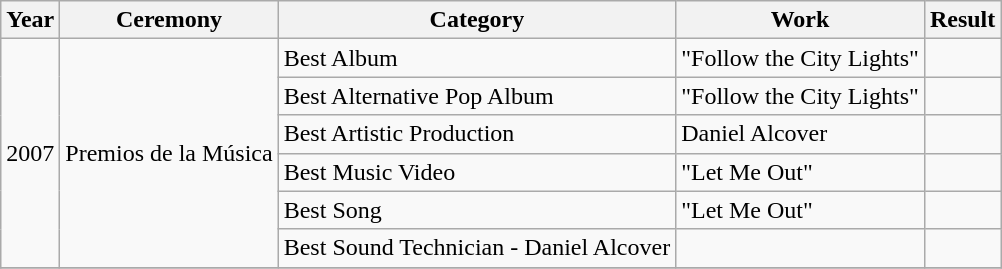<table class="wikitable ">
<tr>
<th>Year</th>
<th>Ceremony</th>
<th>Category</th>
<th>Work</th>
<th>Result</th>
</tr>
<tr>
<td rowspan="6">2007</td>
<td rowspan="6">Premios de la Música</td>
<td>Best Album</td>
<td>"Follow the City Lights"</td>
<td></td>
</tr>
<tr>
<td>Best Alternative Pop Album</td>
<td>"Follow the City Lights"</td>
<td></td>
</tr>
<tr>
<td>Best Artistic Production</td>
<td>Daniel Alcover</td>
<td></td>
</tr>
<tr>
<td>Best Music Video</td>
<td>"Let Me Out"</td>
<td></td>
</tr>
<tr>
<td>Best Song</td>
<td>"Let Me Out"</td>
<td></td>
</tr>
<tr>
<td>Best Sound Technician - Daniel Alcover</td>
<td></td>
<td></td>
</tr>
<tr>
</tr>
</table>
